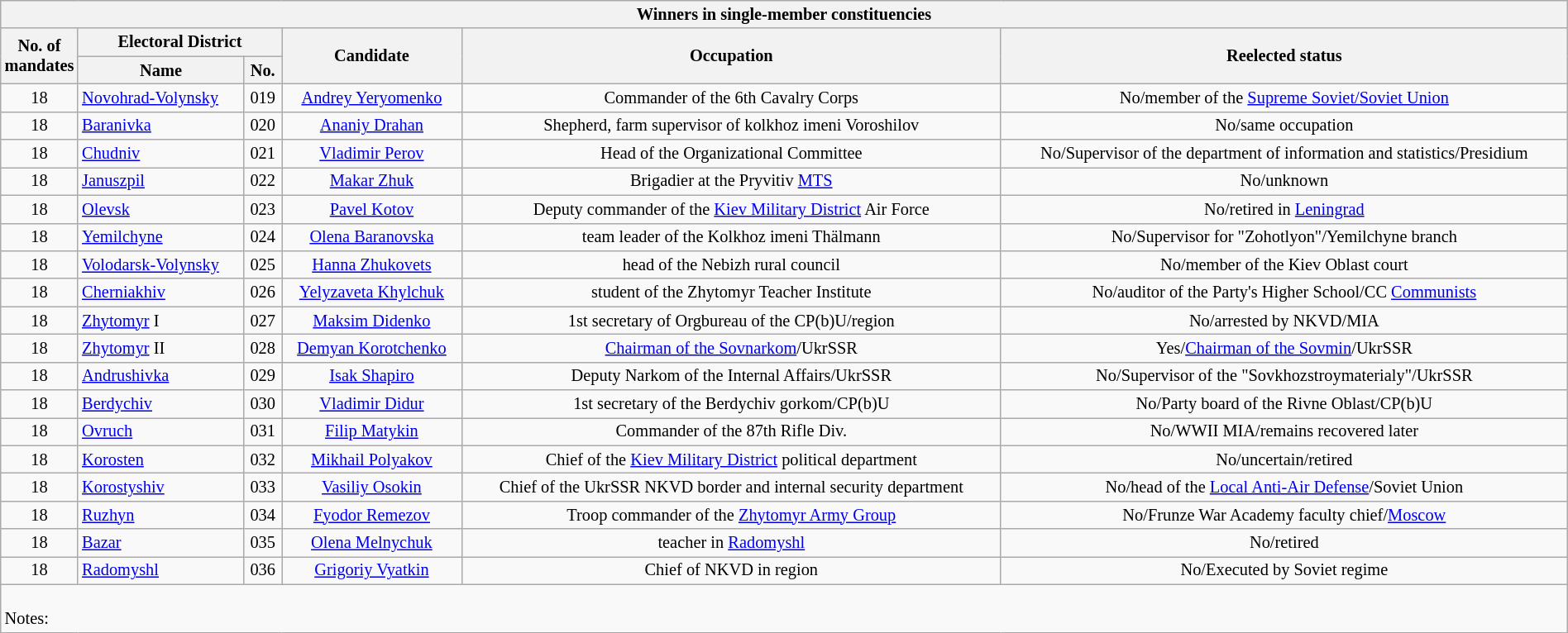<table class="wikitable collapsible collapsed" style="width:100%; font-size:85%">
<tr>
<th colspan=6>Winners in single-member constituencies</th>
</tr>
<tr>
<th rowspan=2 width=50>No. of mandates</th>
<th colspan=2>Electoral District</th>
<th rowspan=2>Candidate</th>
<th rowspan=2>Occupation</th>
<th rowspan=2>Reelected status</th>
</tr>
<tr>
<th>Name</th>
<th>No.</th>
</tr>
<tr>
<td style="text-align: center">18</td>
<td><a href='#'>Novohrad-Volynsky</a></td>
<td style="text-align: center">019</td>
<td style="text-align: center"><a href='#'>Andrey Yeryomenko</a></td>
<td style="text-align: center">Commander of the 6th Cavalry Corps</td>
<td style="text-align: center">No/member of the <a href='#'>Supreme Soviet/Soviet Union</a></td>
</tr>
<tr>
<td style="text-align: center">18</td>
<td><a href='#'>Baranivka</a></td>
<td style="text-align: center">020</td>
<td style="text-align: center"><a href='#'>Ananiy Drahan</a></td>
<td style="text-align: center">Shepherd, farm supervisor of kolkhoz imeni Voroshilov</td>
<td style="text-align: center">No/same occupation</td>
</tr>
<tr>
<td style="text-align: center">18</td>
<td><a href='#'>Chudniv</a></td>
<td style="text-align: center">021</td>
<td style="text-align: center"><a href='#'>Vladimir Perov</a></td>
<td style="text-align: center">Head of the Organizational Committee</td>
<td style="text-align: center">No/Supervisor of the department of information and statistics/Presidium</td>
</tr>
<tr>
<td style="text-align: center">18</td>
<td><a href='#'>Januszpil</a></td>
<td style="text-align: center">022</td>
<td style="text-align: center"><a href='#'>Makar Zhuk</a></td>
<td style="text-align: center">Brigadier at the Pryvitiv <a href='#'>MTS</a></td>
<td style="text-align: center">No/unknown</td>
</tr>
<tr>
<td style="text-align: center">18</td>
<td><a href='#'>Olevsk</a></td>
<td style="text-align: center">023</td>
<td style="text-align: center"><a href='#'>Pavel Kotov</a></td>
<td style="text-align: center">Deputy commander of the <a href='#'>Kiev Military District</a> Air Force</td>
<td style="text-align: center">No/retired in <a href='#'>Leningrad</a></td>
</tr>
<tr>
<td style="text-align: center">18</td>
<td><a href='#'>Yemilchyne</a></td>
<td style="text-align: center">024</td>
<td style="text-align: center"><a href='#'>Olena Baranovska</a></td>
<td style="text-align: center">team leader of the Kolkhoz imeni Thälmann</td>
<td style="text-align: center">No/Supervisor for "Zohotlyon"/Yemilchyne branch</td>
</tr>
<tr>
<td style="text-align: center">18</td>
<td><a href='#'>Volodarsk-Volynsky</a></td>
<td style="text-align: center">025</td>
<td style="text-align: center"><a href='#'>Hanna Zhukovets</a></td>
<td style="text-align: center">head of the Nebizh rural council</td>
<td style="text-align: center">No/member of the Kiev Oblast court</td>
</tr>
<tr>
<td style="text-align: center">18</td>
<td><a href='#'>Cherniakhiv</a></td>
<td style="text-align: center">026</td>
<td style="text-align: center"><a href='#'>Yelyzaveta Khylchuk</a></td>
<td style="text-align: center">student of the Zhytomyr Teacher Institute</td>
<td style="text-align: center">No/auditor of the Party's Higher School/CC <a href='#'>Communists</a></td>
</tr>
<tr>
<td style="text-align: center">18</td>
<td><a href='#'>Zhytomyr</a> I</td>
<td style="text-align: center">027</td>
<td style="text-align: center"><a href='#'>Maksim Didenko</a></td>
<td style="text-align: center">1st secretary of Orgbureau of the CP(b)U/region</td>
<td style="text-align: center">No/arrested by NKVD/MIA</td>
</tr>
<tr>
<td style="text-align: center">18</td>
<td><a href='#'>Zhytomyr</a> II</td>
<td style="text-align: center">028</td>
<td style="text-align: center"><a href='#'>Demyan Korotchenko</a></td>
<td style="text-align: center"><a href='#'>Chairman of the Sovnarkom</a>/UkrSSR</td>
<td style="text-align: center">Yes/<a href='#'>Chairman of the Sovmin</a>/UkrSSR</td>
</tr>
<tr>
<td style="text-align: center">18</td>
<td><a href='#'>Andrushivka</a></td>
<td style="text-align: center">029</td>
<td style="text-align: center"><a href='#'>Isak Shapiro</a></td>
<td style="text-align: center">Deputy Narkom of the Internal Affairs/UkrSSR</td>
<td style="text-align: center">No/Supervisor of the "Sovkhozstroymaterialy"/UkrSSR</td>
</tr>
<tr>
<td style="text-align: center">18</td>
<td><a href='#'>Berdychiv</a></td>
<td style="text-align: center">030</td>
<td style="text-align: center"><a href='#'>Vladimir Didur</a></td>
<td style="text-align: center">1st secretary of the Berdychiv gorkom/CP(b)U</td>
<td style="text-align: center">No/Party board of the Rivne Oblast/CP(b)U</td>
</tr>
<tr>
<td style="text-align: center">18</td>
<td><a href='#'>Ovruch</a></td>
<td style="text-align: center">031</td>
<td style="text-align: center"><a href='#'>Filip Matykin</a></td>
<td style="text-align: center">Commander of the 87th Rifle Div.</td>
<td style="text-align: center">No/WWII MIA/remains recovered later</td>
</tr>
<tr>
<td style="text-align: center">18</td>
<td><a href='#'>Korosten</a></td>
<td style="text-align: center">032</td>
<td style="text-align: center"><a href='#'>Mikhail Polyakov</a></td>
<td style="text-align: center">Chief of the <a href='#'>Kiev Military District</a> political department</td>
<td style="text-align: center">No/uncertain/retired</td>
</tr>
<tr>
<td style="text-align: center">18</td>
<td><a href='#'>Korostyshiv</a></td>
<td style="text-align: center">033</td>
<td style="text-align: center"><a href='#'>Vasiliy Osokin</a></td>
<td style="text-align: center">Chief of the UkrSSR NKVD border and internal security department</td>
<td style="text-align: center">No/head of the <a href='#'>Local Anti-Air Defense</a>/Soviet Union</td>
</tr>
<tr>
<td style="text-align: center">18</td>
<td><a href='#'>Ruzhyn</a></td>
<td style="text-align: center">034</td>
<td style="text-align: center"><a href='#'>Fyodor Remezov</a></td>
<td style="text-align: center">Troop commander of the <a href='#'>Zhytomyr Army Group</a></td>
<td style="text-align: center">No/Frunze War Academy faculty chief/<a href='#'>Moscow</a></td>
</tr>
<tr>
<td style="text-align: center">18</td>
<td><a href='#'>Bazar</a></td>
<td style="text-align: center">035</td>
<td style="text-align: center"><a href='#'>Olena Melnychuk</a></td>
<td style="text-align: center">teacher in <a href='#'>Radomyshl</a></td>
<td style="text-align: center">No/retired</td>
</tr>
<tr>
<td style="text-align: center">18</td>
<td><a href='#'>Radomyshl</a></td>
<td style="text-align: center">036</td>
<td style="text-align: center"><a href='#'>Grigoriy Vyatkin</a></td>
<td style="text-align: center">Chief of NKVD in region</td>
<td style="text-align: center">No/Executed by Soviet regime</td>
</tr>
<tr>
<td colspan=9 align=left><br>Notes:</td>
</tr>
</table>
